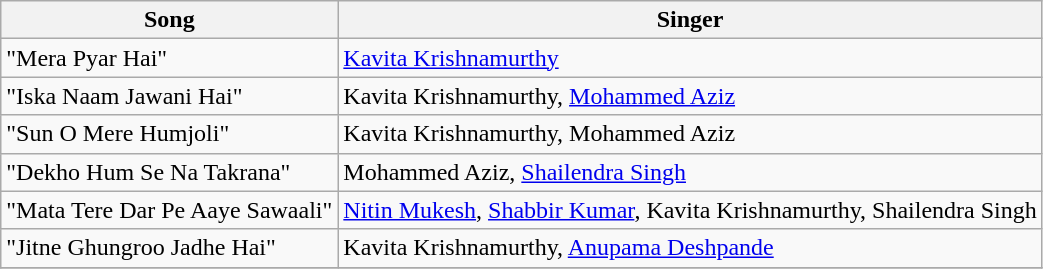<table class="wikitable">
<tr>
<th>Song</th>
<th>Singer</th>
</tr>
<tr>
<td>"Mera Pyar Hai"</td>
<td><a href='#'>Kavita Krishnamurthy</a></td>
</tr>
<tr>
<td>"Iska Naam Jawani Hai"</td>
<td>Kavita Krishnamurthy, <a href='#'>Mohammed Aziz</a></td>
</tr>
<tr>
<td>"Sun O Mere Humjoli"</td>
<td>Kavita Krishnamurthy, Mohammed Aziz</td>
</tr>
<tr>
<td>"Dekho Hum Se Na Takrana"</td>
<td>Mohammed Aziz, <a href='#'>Shailendra Singh</a></td>
</tr>
<tr>
<td>"Mata Tere Dar Pe Aaye Sawaali"</td>
<td><a href='#'>Nitin Mukesh</a>, <a href='#'>Shabbir Kumar</a>, Kavita Krishnamurthy, Shailendra Singh</td>
</tr>
<tr>
<td>"Jitne Ghungroo Jadhe Hai"</td>
<td>Kavita Krishnamurthy, <a href='#'>Anupama Deshpande</a></td>
</tr>
<tr>
</tr>
</table>
